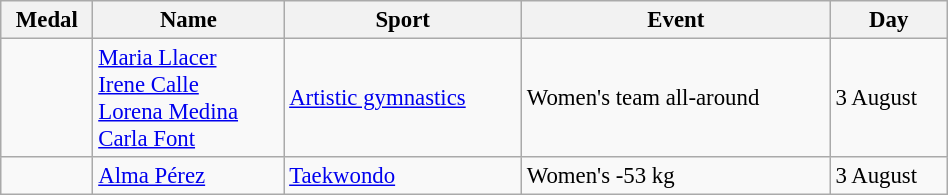<table class="wikitable sortable" style="font-size: 95%; width:50%">
<tr>
<th>Medal</th>
<th>Name</th>
<th>Sport</th>
<th>Event</th>
<th>Day</th>
</tr>
<tr>
<td></td>
<td><a href='#'>Maria Llacer</a><br><a href='#'>Irene Calle</a><br><a href='#'>Lorena Medina</a><br><a href='#'>Carla Font</a></td>
<td><a href='#'>Artistic gymnastics</a></td>
<td>Women's team all-around</td>
<td>3 August</td>
</tr>
<tr>
<td></td>
<td><a href='#'>Alma Pérez</a></td>
<td><a href='#'>Taekwondo</a></td>
<td>Women's -53 kg</td>
<td>3 August</td>
</tr>
</table>
